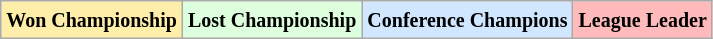<table class="wikitable">
<tr>
<td bgcolor="#ffeeaa"><small><strong>Won Championship</strong></small></td>
<td bgcolor="#ddffdd"><small><strong>Lost Championship</strong></small></td>
<td bgcolor="#d0e7ff"><small><strong>Conference Champions</strong></small></td>
<td bgcolor="#ffbbbb"><small><strong>League Leader</strong></small></td>
</tr>
</table>
